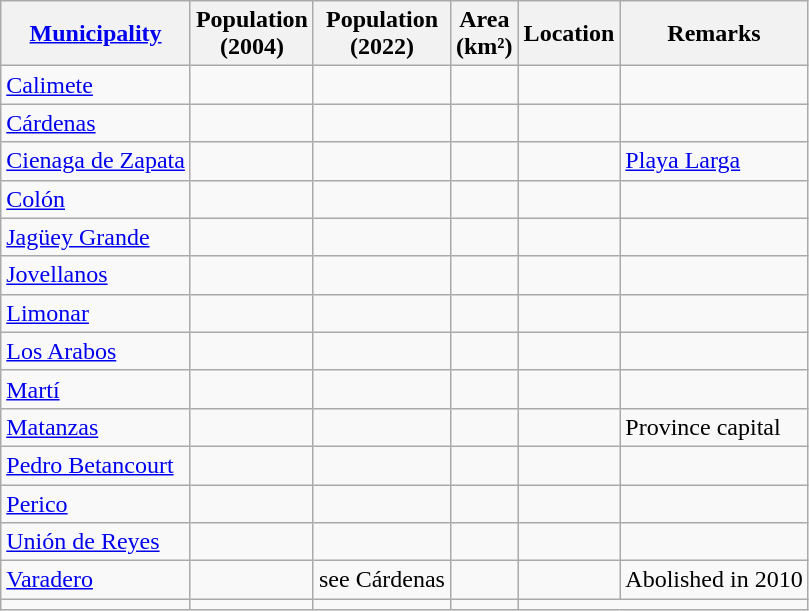<table class="wikitable sortable">
<tr>
<th><a href='#'>Municipality</a></th>
<th>Population<br>(2004)</th>
<th>Population<br>(2022)</th>
<th>Area<br>(km²)</th>
<th>Location</th>
<th>Remarks</th>
</tr>
<tr>
<td><a href='#'>Calimete</a></td>
<td></td>
<td></td>
<td></td>
<td><small></small></td>
<td></td>
</tr>
<tr>
<td><a href='#'>Cárdenas</a></td>
<td></td>
<td></td>
<td></td>
<td><small></small></td>
<td></td>
</tr>
<tr>
<td><a href='#'>Cienaga de Zapata</a></td>
<td></td>
<td></td>
<td></td>
<td><small></small></td>
<td><a href='#'>Playa Larga</a></td>
</tr>
<tr>
<td><a href='#'>Colón</a></td>
<td></td>
<td></td>
<td></td>
<td><small></small></td>
<td></td>
</tr>
<tr>
<td><a href='#'>Jagüey Grande</a></td>
<td></td>
<td></td>
<td></td>
<td><small></small></td>
<td></td>
</tr>
<tr>
<td><a href='#'>Jovellanos</a></td>
<td></td>
<td></td>
<td></td>
<td><small></small></td>
<td></td>
</tr>
<tr>
<td><a href='#'>Limonar</a></td>
<td></td>
<td></td>
<td></td>
<td><small></small></td>
<td></td>
</tr>
<tr>
<td><a href='#'>Los Arabos</a></td>
<td></td>
<td></td>
<td></td>
<td><small></small></td>
<td></td>
</tr>
<tr>
<td><a href='#'>Martí</a></td>
<td></td>
<td></td>
<td></td>
<td><small></small></td>
<td></td>
</tr>
<tr>
<td><a href='#'>Matanzas</a></td>
<td></td>
<td></td>
<td></td>
<td><small></small></td>
<td>Province capital</td>
</tr>
<tr>
<td><a href='#'>Pedro Betancourt</a></td>
<td></td>
<td></td>
<td></td>
<td><small></small></td>
<td></td>
</tr>
<tr>
<td><a href='#'>Perico</a></td>
<td></td>
<td></td>
<td></td>
<td><small></small></td>
<td></td>
</tr>
<tr>
<td><a href='#'>Unión de Reyes</a></td>
<td></td>
<td></td>
<td></td>
<td><small></small></td>
<td></td>
</tr>
<tr>
<td><a href='#'>Varadero</a></td>
<td></td>
<td>see Cárdenas</td>
<td></td>
<td><small></small></td>
<td>Abolished in 2010</td>
</tr>
<tr>
<td></td>
<td><strong></strong></td>
<td><strong></strong></td>
<td></td>
</tr>
</table>
